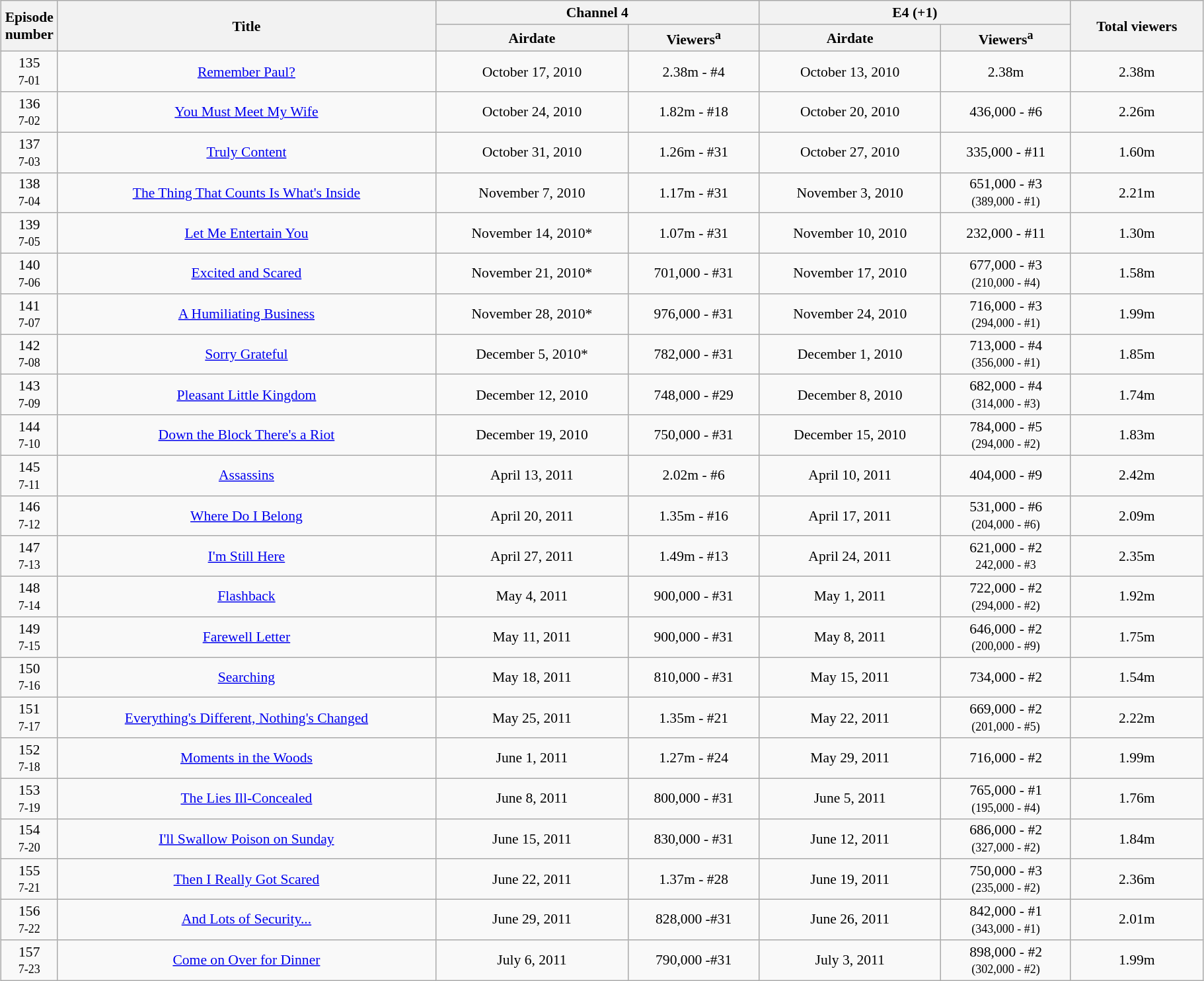<table class="wikitable" style="font-size:90%; text-align:center; width: 96%; margin-left: auto; margin-right: auto;">
<tr>
<th width="50px" rowspan="2">Episode number</th>
<th rowspan="2">Title</th>
<th colspan="2">Channel 4</th>
<th colspan="2">E4 (+1)</th>
<th rowspan="2">Total viewers</th>
</tr>
<tr>
<th>Airdate</th>
<th>Viewers<sup>a</sup></th>
<th>Airdate</th>
<th>Viewers<sup>a</sup></th>
</tr>
<tr>
<td>135<br><small>7-01</small></td>
<td><a href='#'>Remember Paul?</a></td>
<td>October 17, 2010</td>
<td>2.38m - #4</td>
<td>October 13, 2010</td>
<td>2.38m</td>
<td>2.38m</td>
</tr>
<tr>
<td>136<br><small>7-02</small></td>
<td><a href='#'>You Must Meet My Wife</a></td>
<td>October 24, 2010</td>
<td>1.82m - #18</td>
<td>October 20, 2010</td>
<td>436,000 - #6</td>
<td>2.26m</td>
</tr>
<tr>
<td>137<br><small>7-03</small></td>
<td><a href='#'>Truly Content</a></td>
<td>October 31, 2010</td>
<td>1.26m - #31</td>
<td>October 27, 2010</td>
<td>335,000 - #11</td>
<td>1.60m</td>
</tr>
<tr>
<td>138<br><small>7-04</small></td>
<td><a href='#'>The Thing That Counts Is What's Inside</a></td>
<td>November 7, 2010</td>
<td>1.17m - #31</td>
<td>November 3, 2010</td>
<td>651,000 - #3<br><small>(389,000 - #1)</small></td>
<td>2.21m</td>
</tr>
<tr>
<td>139<br><small>7-05</small></td>
<td><a href='#'>Let Me Entertain You</a></td>
<td>November 14, 2010*</td>
<td>1.07m - #31</td>
<td>November 10, 2010</td>
<td>232,000 - #11</td>
<td>1.30m</td>
</tr>
<tr>
<td>140<br><small>7-06</small></td>
<td><a href='#'>Excited and Scared</a></td>
<td>November 21, 2010*</td>
<td>701,000 - #31</td>
<td>November 17, 2010</td>
<td>677,000 - #3<br><small>(210,000 - #4)</small></td>
<td>1.58m</td>
</tr>
<tr>
<td>141<br><small>7-07</small></td>
<td><a href='#'>A Humiliating Business</a></td>
<td>November 28, 2010*</td>
<td>976,000 - #31</td>
<td>November 24, 2010</td>
<td>716,000 - #3<br><small>(294,000 - #1)</small></td>
<td>1.99m</td>
</tr>
<tr>
<td>142<br><small>7-08</small></td>
<td><a href='#'>Sorry Grateful</a></td>
<td>December 5, 2010*</td>
<td>782,000 - #31</td>
<td>December 1, 2010</td>
<td>713,000 - #4<br><small>(356,000 - #1)</small></td>
<td>1.85m</td>
</tr>
<tr>
<td>143<br><small>7-09</small></td>
<td><a href='#'>Pleasant Little Kingdom</a></td>
<td>December 12, 2010</td>
<td>748,000 - #29</td>
<td>December 8, 2010</td>
<td>682,000 - #4<br><small>(314,000 - #3)</small></td>
<td>1.74m</td>
</tr>
<tr>
<td>144<br><small>7-10</small></td>
<td><a href='#'>Down the Block There's a Riot</a></td>
<td>December 19, 2010</td>
<td>750,000 - #31</td>
<td>December 15, 2010</td>
<td>784,000 - #5<br><small>(294,000 - #2)</small></td>
<td>1.83m</td>
</tr>
<tr>
<td>145<br><small>7-11</small></td>
<td><a href='#'>Assassins</a></td>
<td>April 13, 2011</td>
<td>2.02m - #6</td>
<td>April 10, 2011</td>
<td>404,000 - #9</td>
<td>2.42m</td>
</tr>
<tr>
<td>146<br><small>7-12</small></td>
<td><a href='#'>Where Do I Belong</a></td>
<td>April 20, 2011</td>
<td>1.35m - #16</td>
<td>April 17, 2011</td>
<td>531,000 - #6<br><small>(204,000 - #6)</small></td>
<td>2.09m</td>
</tr>
<tr>
<td>147<br><small>7-13</small></td>
<td><a href='#'>I'm Still Here</a></td>
<td>April 27, 2011</td>
<td>1.49m - #13</td>
<td>April 24, 2011</td>
<td>621,000 - #2<br><small>242,000 - #3</small></td>
<td>2.35m</td>
</tr>
<tr>
<td>148<br><small>7-14</small></td>
<td><a href='#'>Flashback</a></td>
<td>May 4, 2011</td>
<td>900,000 - #31</td>
<td>May 1, 2011</td>
<td>722,000 - #2<br><small>(294,000 - #2)</small></td>
<td>1.92m</td>
</tr>
<tr>
<td>149<br><small>7-15</small></td>
<td><a href='#'>Farewell Letter</a></td>
<td>May 11, 2011</td>
<td>900,000 - #31</td>
<td>May 8, 2011</td>
<td>646,000 - #2<br><small>(200,000 - #9)</small></td>
<td>1.75m</td>
</tr>
<tr>
<td>150<br><small>7-16</small></td>
<td><a href='#'>Searching</a></td>
<td>May 18, 2011</td>
<td>810,000 - #31</td>
<td>May 15, 2011</td>
<td>734,000 - #2</td>
<td>1.54m</td>
</tr>
<tr>
<td>151<br><small>7-17</small></td>
<td><a href='#'>Everything's Different, Nothing's Changed</a></td>
<td>May 25, 2011</td>
<td>1.35m - #21</td>
<td>May 22, 2011</td>
<td>669,000 - #2<br><small>(201,000 - #5)</small></td>
<td>2.22m</td>
</tr>
<tr>
<td>152<br><small>7-18</small></td>
<td><a href='#'>Moments in the Woods</a></td>
<td>June 1, 2011</td>
<td>1.27m - #24</td>
<td>May 29, 2011</td>
<td>716,000 - #2</td>
<td>1.99m</td>
</tr>
<tr>
<td>153<br><small>7-19</small></td>
<td><a href='#'>The Lies Ill-Concealed</a></td>
<td>June 8, 2011</td>
<td>800,000 - #31</td>
<td>June 5, 2011</td>
<td>765,000 - #1<br><small>(195,000 - #4)</small></td>
<td>1.76m</td>
</tr>
<tr>
<td>154<br><small>7-20</small></td>
<td><a href='#'>I'll Swallow Poison on Sunday</a></td>
<td>June 15, 2011</td>
<td>830,000 - #31</td>
<td>June 12, 2011</td>
<td>686,000 - #2<br><small>(327,000 - #2)</small></td>
<td>1.84m</td>
</tr>
<tr>
<td>155<br><small>7-21</small></td>
<td><a href='#'>Then I Really Got Scared</a></td>
<td>June 22, 2011</td>
<td>1.37m - #28</td>
<td>June 19, 2011</td>
<td>750,000 - #3<br><small>(235,000 - #2)</small></td>
<td>2.36m</td>
</tr>
<tr>
<td>156<br><small>7-22</small></td>
<td><a href='#'>And Lots of Security...</a></td>
<td>June 29, 2011</td>
<td>828,000 -#31</td>
<td>June 26, 2011</td>
<td>842,000 - #1<br><small>(343,000 - #1)</small></td>
<td>2.01m</td>
</tr>
<tr>
<td>157<br><small>7-23</small></td>
<td><a href='#'>Come on Over for Dinner</a></td>
<td>July 6, 2011</td>
<td>790,000 -#31</td>
<td>July 3, 2011</td>
<td>898,000 - #2<br><small>(302,000 - #2)</small></td>
<td>1.99m</td>
</tr>
</table>
